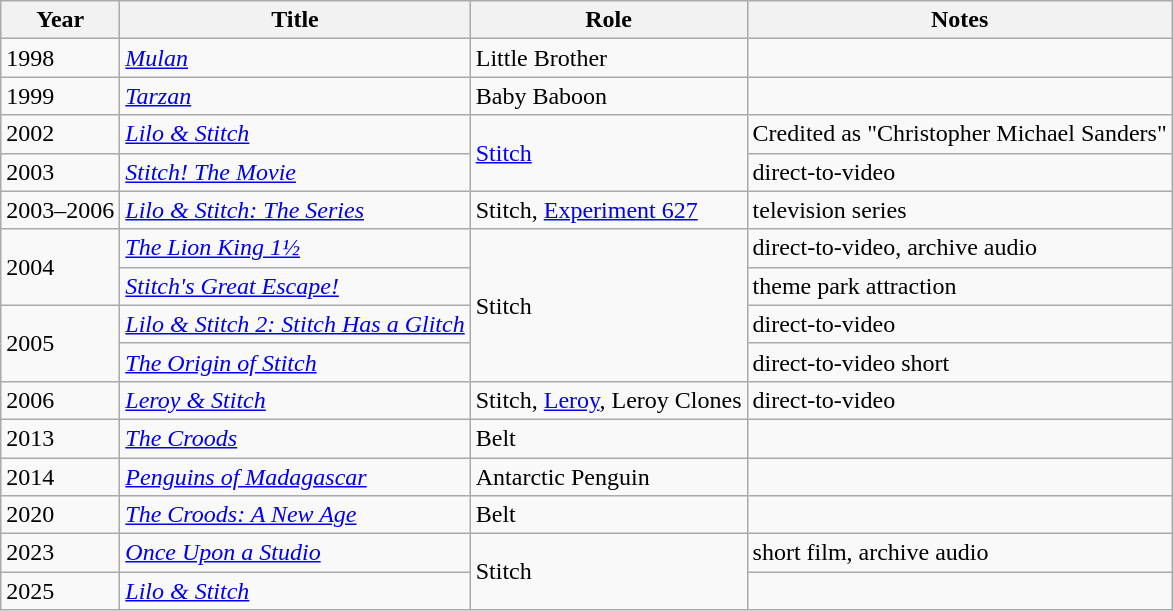<table class="wikitable sortable">
<tr>
<th>Year</th>
<th>Title</th>
<th>Role</th>
<th>Notes</th>
</tr>
<tr>
<td>1998</td>
<td><em><a href='#'>Mulan</a></em></td>
<td>Little Brother</td>
<td></td>
</tr>
<tr>
<td>1999</td>
<td><em><a href='#'>Tarzan</a></em></td>
<td>Baby Baboon</td>
<td></td>
</tr>
<tr>
<td>2002</td>
<td><em><a href='#'>Lilo & Stitch</a></em></td>
<td rowspan="2"><a href='#'>Stitch</a></td>
<td>Credited as "Christopher Michael Sanders"</td>
</tr>
<tr>
<td rowspan="1">2003</td>
<td><em><a href='#'>Stitch! The Movie</a></em></td>
<td>direct-to-video</td>
</tr>
<tr>
<td>2003–2006</td>
<td><em><a href='#'>Lilo & Stitch: The Series</a></em></td>
<td rowspan="1">Stitch, <a href='#'>Experiment 627</a></td>
<td>television series</td>
</tr>
<tr>
<td rowspan="2">2004</td>
<td><em><a href='#'>The Lion King 1½</a></em></td>
<td rowspan="4">Stitch</td>
<td>direct-to-video, archive audio</td>
</tr>
<tr>
<td><em><a href='#'>Stitch's Great Escape!</a></em></td>
<td>theme park attraction</td>
</tr>
<tr>
<td rowspan="2">2005</td>
<td><em><a href='#'>Lilo & Stitch 2: Stitch Has a Glitch</a></em></td>
<td>direct-to-video</td>
</tr>
<tr>
<td><em><a href='#'>The Origin of Stitch</a></em></td>
<td>direct-to-video short</td>
</tr>
<tr>
<td>2006</td>
<td><em><a href='#'>Leroy & Stitch</a></em></td>
<td>Stitch, <a href='#'>Leroy</a>, Leroy Clones</td>
<td>direct-to-video</td>
</tr>
<tr>
<td>2013</td>
<td><em><a href='#'>The Croods</a></em></td>
<td>Belt</td>
<td></td>
</tr>
<tr>
<td>2014</td>
<td><em><a href='#'>Penguins of Madagascar</a></em></td>
<td>Antarctic Penguin</td>
<td></td>
</tr>
<tr>
<td>2020</td>
<td><em><a href='#'>The Croods: A New Age</a></em></td>
<td>Belt</td>
<td></td>
</tr>
<tr>
<td>2023</td>
<td><em><a href='#'>Once Upon a Studio</a></em></td>
<td rowspan="2">Stitch</td>
<td>short film, archive audio</td>
</tr>
<tr>
<td>2025</td>
<td><em><a href='#'>Lilo & Stitch</a></em></td>
<td></td>
</tr>
</table>
